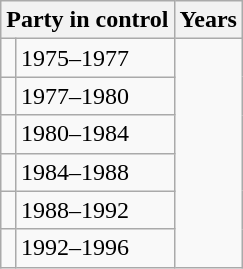<table class="wikitable">
<tr>
<th colspan="2">Party in control</th>
<th>Years</th>
</tr>
<tr>
<td></td>
<td>1975–1977</td>
</tr>
<tr>
<td></td>
<td>1977–1980</td>
</tr>
<tr>
<td></td>
<td>1980–1984</td>
</tr>
<tr>
<td></td>
<td>1984–1988</td>
</tr>
<tr>
<td></td>
<td>1988–1992</td>
</tr>
<tr>
<td></td>
<td>1992–1996</td>
</tr>
</table>
